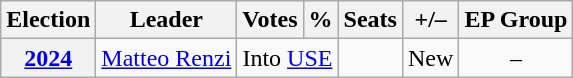<table class="wikitable" style="text-align:center">
<tr>
<th>Election</th>
<th>Leader</th>
<th>Votes</th>
<th>%</th>
<th>Seats</th>
<th>+/–</th>
<th>EP Group</th>
</tr>
<tr>
<th><a href='#'>2024</a></th>
<td><a href='#'>Matteo Renzi</a></td>
<td colspan="2">Into <a href='#'>USE</a></td>
<td></td>
<td>New</td>
<td>–</td>
</tr>
</table>
